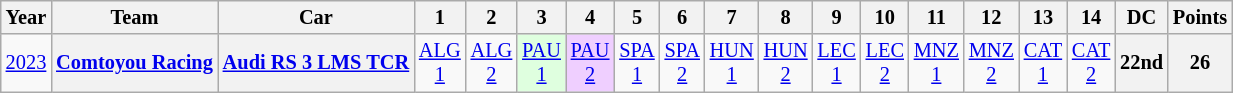<table class="wikitable" style="text-align:center; font-size:85%">
<tr>
<th>Year</th>
<th>Team</th>
<th>Car</th>
<th>1</th>
<th>2</th>
<th>3</th>
<th>4</th>
<th>5</th>
<th>6</th>
<th>7</th>
<th>8</th>
<th>9</th>
<th>10</th>
<th>11</th>
<th>12</th>
<th>13</th>
<th>14</th>
<th>DC</th>
<th>Points</th>
</tr>
<tr>
<td><a href='#'>2023</a></td>
<th><a href='#'>Comtoyou Racing</a></th>
<th><a href='#'>Audi RS 3 LMS TCR</a></th>
<td><a href='#'>ALG<br>1</a></td>
<td><a href='#'>ALG<br>2</a></td>
<td style="background:#DFFFDF;"><a href='#'>PAU<br>1</a><br></td>
<td style="background:#EFCFFF;"><a href='#'>PAU<br>2</a><br></td>
<td><a href='#'>SPA<br>1</a></td>
<td><a href='#'>SPA<br>2</a></td>
<td><a href='#'>HUN<br>1</a></td>
<td><a href='#'>HUN<br>2</a></td>
<td><a href='#'>LEC<br>1</a></td>
<td><a href='#'>LEC<br>2</a></td>
<td><a href='#'>MNZ<br>1</a></td>
<td><a href='#'>MNZ<br>2</a></td>
<td><a href='#'>CAT<br>1</a></td>
<td><a href='#'>CAT<br>2</a></td>
<th>22nd</th>
<th>26</th>
</tr>
</table>
